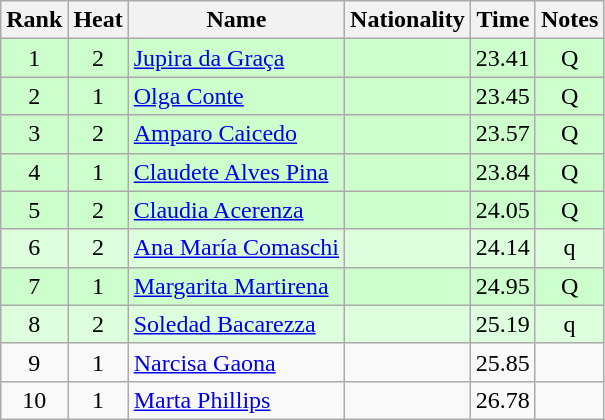<table class="wikitable sortable" style="text-align:center">
<tr>
<th>Rank</th>
<th>Heat</th>
<th>Name</th>
<th>Nationality</th>
<th>Time</th>
<th>Notes</th>
</tr>
<tr bgcolor=ccffcc>
<td>1</td>
<td>2</td>
<td align=left><a href='#'>Jupira da Graça</a></td>
<td align=left></td>
<td>23.41</td>
<td>Q</td>
</tr>
<tr bgcolor=ccffcc>
<td>2</td>
<td>1</td>
<td align=left><a href='#'>Olga Conte</a></td>
<td align=left></td>
<td>23.45</td>
<td>Q</td>
</tr>
<tr bgcolor=ccffcc>
<td>3</td>
<td>2</td>
<td align=left><a href='#'>Amparo Caicedo</a></td>
<td align=left></td>
<td>23.57</td>
<td>Q</td>
</tr>
<tr bgcolor=ccffcc>
<td>4</td>
<td>1</td>
<td align=left><a href='#'>Claudete Alves Pina</a></td>
<td align=left></td>
<td>23.84</td>
<td>Q</td>
</tr>
<tr bgcolor=ccffcc>
<td>5</td>
<td>2</td>
<td align=left><a href='#'>Claudia Acerenza</a></td>
<td align=left></td>
<td>24.05</td>
<td>Q</td>
</tr>
<tr bgcolor=ddffdd>
<td>6</td>
<td>2</td>
<td align=left><a href='#'>Ana María Comaschi</a></td>
<td align=left></td>
<td>24.14</td>
<td>q</td>
</tr>
<tr bgcolor=ccffcc>
<td>7</td>
<td>1</td>
<td align=left><a href='#'>Margarita Martirena</a></td>
<td align=left></td>
<td>24.95</td>
<td>Q</td>
</tr>
<tr bgcolor=ddffdd>
<td>8</td>
<td>2</td>
<td align=left><a href='#'>Soledad Bacarezza</a></td>
<td align=left></td>
<td>25.19</td>
<td>q</td>
</tr>
<tr>
<td>9</td>
<td>1</td>
<td align=left><a href='#'>Narcisa Gaona</a></td>
<td align=left></td>
<td>25.85</td>
<td></td>
</tr>
<tr>
<td>10</td>
<td>1</td>
<td align=left><a href='#'>Marta Phillips</a></td>
<td align=left></td>
<td>26.78</td>
<td></td>
</tr>
</table>
